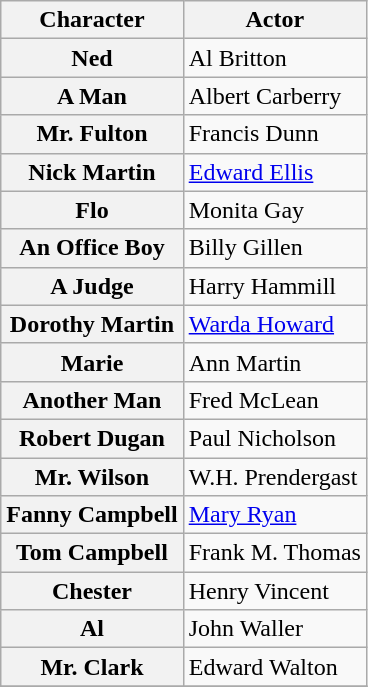<table class="wikitable sortable plainrowheaders">
<tr>
<th scope="col">Character</th>
<th scope="col">Actor</th>
</tr>
<tr>
<th scope="row">Ned</th>
<td>Al Britton</td>
</tr>
<tr>
<th scope="row">A Man</th>
<td>Albert Carberry</td>
</tr>
<tr>
<th scope="row">Mr. Fulton</th>
<td>Francis Dunn</td>
</tr>
<tr>
<th scope="row">Nick Martin</th>
<td><a href='#'>Edward Ellis</a></td>
</tr>
<tr>
<th scope="row">Flo</th>
<td>Monita Gay</td>
</tr>
<tr>
<th scope="row">An Office Boy</th>
<td>Billy Gillen</td>
</tr>
<tr>
<th scope="row">A Judge</th>
<td>Harry Hammill</td>
</tr>
<tr>
<th scope="row">Dorothy Martin</th>
<td><a href='#'>Warda Howard</a></td>
</tr>
<tr>
<th scope="row">Marie</th>
<td>Ann Martin</td>
</tr>
<tr>
<th scope="row">Another Man</th>
<td>Fred McLean</td>
</tr>
<tr>
<th scope="row">Robert Dugan</th>
<td>Paul Nicholson</td>
</tr>
<tr>
<th scope="row">Mr. Wilson</th>
<td>W.H. Prendergast</td>
</tr>
<tr>
<th scope="row">Fanny Campbell</th>
<td><a href='#'>Mary Ryan</a></td>
</tr>
<tr>
<th scope="row">Tom Campbell</th>
<td>Frank M. Thomas</td>
</tr>
<tr>
<th scope="row">Chester</th>
<td>Henry Vincent</td>
</tr>
<tr>
<th scope="row">Al</th>
<td>John Waller</td>
</tr>
<tr>
<th scope="row">Mr. Clark</th>
<td>Edward Walton</td>
</tr>
<tr>
</tr>
</table>
